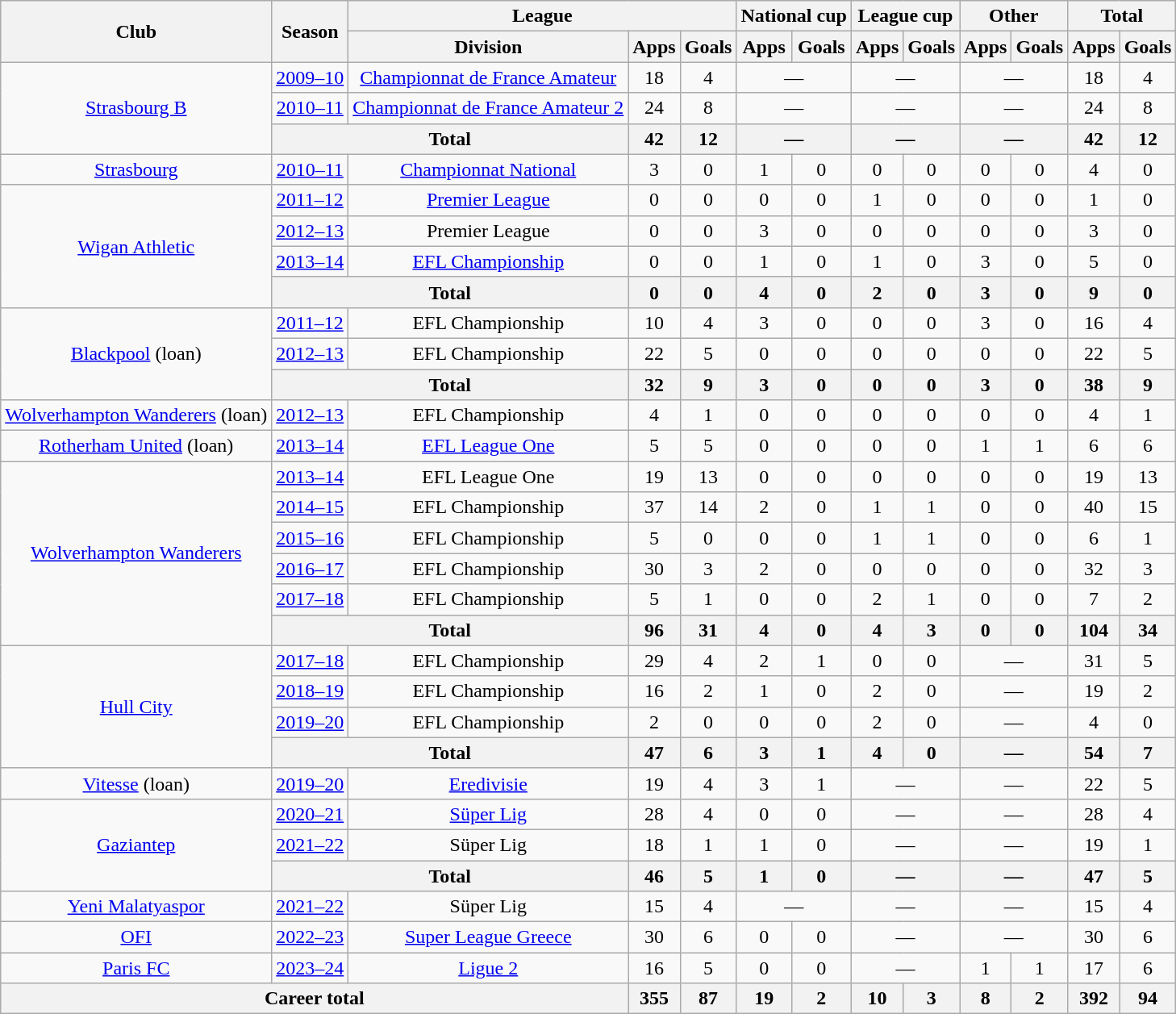<table class="wikitable" style="text-align: center">
<tr>
<th rowspan="2">Club</th>
<th rowspan="2">Season</th>
<th colspan="3">League</th>
<th colspan="2">National cup</th>
<th colspan="2">League cup</th>
<th colspan="2">Other</th>
<th colspan="2">Total</th>
</tr>
<tr>
<th>Division</th>
<th>Apps</th>
<th>Goals</th>
<th>Apps</th>
<th>Goals</th>
<th>Apps</th>
<th>Goals</th>
<th>Apps</th>
<th>Goals</th>
<th>Apps</th>
<th>Goals</th>
</tr>
<tr>
<td rowspan="3"><a href='#'>Strasbourg B</a></td>
<td><a href='#'>2009–10</a></td>
<td><a href='#'>Championnat de France Amateur</a></td>
<td>18</td>
<td>4</td>
<td colspan="2">—</td>
<td colspan="2">—</td>
<td colspan="2">—</td>
<td>18</td>
<td>4</td>
</tr>
<tr>
<td><a href='#'>2010–11</a></td>
<td><a href='#'>Championnat de France Amateur 2</a></td>
<td>24</td>
<td>8</td>
<td colspan="2">—</td>
<td colspan="2">—</td>
<td colspan="2">—</td>
<td>24</td>
<td>8</td>
</tr>
<tr>
<th colspan="2">Total</th>
<th>42</th>
<th>12</th>
<th colspan="2">—</th>
<th colspan="2">—</th>
<th colspan="2">—</th>
<th>42</th>
<th>12</th>
</tr>
<tr>
<td><a href='#'>Strasbourg</a></td>
<td><a href='#'>2010–11</a></td>
<td><a href='#'>Championnat National</a></td>
<td>3</td>
<td>0</td>
<td>1</td>
<td>0</td>
<td>0</td>
<td>0</td>
<td>0</td>
<td>0</td>
<td>4</td>
<td>0</td>
</tr>
<tr>
<td rowspan="4"><a href='#'>Wigan Athletic</a></td>
<td><a href='#'>2011–12</a></td>
<td><a href='#'>Premier League</a></td>
<td>0</td>
<td>0</td>
<td>0</td>
<td>0</td>
<td>1</td>
<td>0</td>
<td>0</td>
<td>0</td>
<td>1</td>
<td>0</td>
</tr>
<tr>
<td><a href='#'>2012–13</a></td>
<td>Premier League</td>
<td>0</td>
<td>0</td>
<td>3</td>
<td>0</td>
<td>0</td>
<td>0</td>
<td>0</td>
<td>0</td>
<td>3</td>
<td>0</td>
</tr>
<tr>
<td><a href='#'>2013–14</a></td>
<td><a href='#'>EFL Championship</a></td>
<td>0</td>
<td>0</td>
<td>1</td>
<td>0</td>
<td>1</td>
<td>0</td>
<td>3</td>
<td>0</td>
<td>5</td>
<td>0</td>
</tr>
<tr>
<th colspan="2">Total</th>
<th>0</th>
<th>0</th>
<th>4</th>
<th>0</th>
<th>2</th>
<th>0</th>
<th>3</th>
<th>0</th>
<th>9</th>
<th>0</th>
</tr>
<tr>
<td rowspan="3"><a href='#'>Blackpool</a> (loan)</td>
<td><a href='#'>2011–12</a></td>
<td>EFL Championship</td>
<td>10</td>
<td>4</td>
<td>3</td>
<td>0</td>
<td>0</td>
<td>0</td>
<td>3</td>
<td>0</td>
<td>16</td>
<td>4</td>
</tr>
<tr>
<td><a href='#'>2012–13</a></td>
<td>EFL Championship</td>
<td>22</td>
<td>5</td>
<td>0</td>
<td>0</td>
<td>0</td>
<td>0</td>
<td>0</td>
<td>0</td>
<td>22</td>
<td>5</td>
</tr>
<tr>
<th colspan="2">Total</th>
<th>32</th>
<th>9</th>
<th>3</th>
<th>0</th>
<th>0</th>
<th>0</th>
<th>3</th>
<th>0</th>
<th>38</th>
<th>9</th>
</tr>
<tr>
<td><a href='#'>Wolverhampton Wanderers</a> (loan)</td>
<td><a href='#'>2012–13</a></td>
<td>EFL Championship</td>
<td>4</td>
<td>1</td>
<td>0</td>
<td>0</td>
<td>0</td>
<td>0</td>
<td>0</td>
<td>0</td>
<td>4</td>
<td>1</td>
</tr>
<tr>
<td><a href='#'>Rotherham United</a> (loan)</td>
<td><a href='#'>2013–14</a></td>
<td><a href='#'>EFL League One</a></td>
<td>5</td>
<td>5</td>
<td>0</td>
<td>0</td>
<td>0</td>
<td>0</td>
<td>1</td>
<td>1</td>
<td>6</td>
<td>6</td>
</tr>
<tr>
<td rowspan="6"><a href='#'>Wolverhampton Wanderers</a></td>
<td><a href='#'>2013–14</a></td>
<td>EFL League One</td>
<td>19</td>
<td>13</td>
<td>0</td>
<td>0</td>
<td>0</td>
<td>0</td>
<td>0</td>
<td>0</td>
<td>19</td>
<td>13</td>
</tr>
<tr>
<td><a href='#'>2014–15</a></td>
<td>EFL Championship</td>
<td>37</td>
<td>14</td>
<td>2</td>
<td>0</td>
<td>1</td>
<td>1</td>
<td>0</td>
<td>0</td>
<td>40</td>
<td>15</td>
</tr>
<tr>
<td><a href='#'>2015–16</a></td>
<td>EFL Championship</td>
<td>5</td>
<td>0</td>
<td>0</td>
<td>0</td>
<td>1</td>
<td>1</td>
<td>0</td>
<td>0</td>
<td>6</td>
<td>1</td>
</tr>
<tr>
<td><a href='#'>2016–17</a></td>
<td>EFL Championship</td>
<td>30</td>
<td>3</td>
<td>2</td>
<td>0</td>
<td>0</td>
<td>0</td>
<td>0</td>
<td>0</td>
<td>32</td>
<td>3</td>
</tr>
<tr>
<td><a href='#'>2017–18</a></td>
<td>EFL Championship</td>
<td>5</td>
<td>1</td>
<td>0</td>
<td>0</td>
<td>2</td>
<td>1</td>
<td>0</td>
<td>0</td>
<td>7</td>
<td>2</td>
</tr>
<tr>
<th colspan="2">Total</th>
<th>96</th>
<th>31</th>
<th>4</th>
<th>0</th>
<th>4</th>
<th>3</th>
<th>0</th>
<th>0</th>
<th>104</th>
<th>34</th>
</tr>
<tr>
<td rowspan="4"><a href='#'>Hull City</a></td>
<td><a href='#'>2017–18</a></td>
<td>EFL Championship</td>
<td>29</td>
<td>4</td>
<td>2</td>
<td>1</td>
<td>0</td>
<td>0</td>
<td colspan="2">—</td>
<td>31</td>
<td>5</td>
</tr>
<tr>
<td><a href='#'>2018–19</a></td>
<td>EFL Championship</td>
<td>16</td>
<td>2</td>
<td>1</td>
<td>0</td>
<td>2</td>
<td>0</td>
<td colspan="2">—</td>
<td>19</td>
<td>2</td>
</tr>
<tr>
<td><a href='#'>2019–20</a></td>
<td>EFL Championship</td>
<td>2</td>
<td>0</td>
<td>0</td>
<td>0</td>
<td>2</td>
<td>0</td>
<td colspan="2">—</td>
<td>4</td>
<td>0</td>
</tr>
<tr>
<th colspan="2">Total</th>
<th>47</th>
<th>6</th>
<th>3</th>
<th>1</th>
<th>4</th>
<th>0</th>
<th colspan="2">—</th>
<th>54</th>
<th>7</th>
</tr>
<tr>
<td><a href='#'>Vitesse</a> (loan)</td>
<td><a href='#'>2019–20</a></td>
<td><a href='#'>Eredivisie</a></td>
<td>19</td>
<td>4</td>
<td>3</td>
<td>1</td>
<td colspan="2">—</td>
<td colspan="2">—</td>
<td>22</td>
<td>5</td>
</tr>
<tr>
<td rowspan="3"><a href='#'>Gaziantep</a></td>
<td><a href='#'>2020–21</a></td>
<td><a href='#'>Süper Lig</a></td>
<td>28</td>
<td>4</td>
<td>0</td>
<td>0</td>
<td colspan="2">—</td>
<td colspan="2">—</td>
<td>28</td>
<td>4</td>
</tr>
<tr>
<td><a href='#'>2021–22</a></td>
<td>Süper Lig</td>
<td>18</td>
<td>1</td>
<td>1</td>
<td>0</td>
<td colspan="2">—</td>
<td colspan="2">—</td>
<td>19</td>
<td>1</td>
</tr>
<tr>
<th colspan="2">Total</th>
<th>46</th>
<th>5</th>
<th>1</th>
<th>0</th>
<th colspan="2">—</th>
<th colspan="2">—</th>
<th>47</th>
<th>5</th>
</tr>
<tr>
<td><a href='#'>Yeni Malatyaspor</a></td>
<td><a href='#'>2021–22</a></td>
<td>Süper Lig</td>
<td>15</td>
<td>4</td>
<td colspan="2">—</td>
<td colspan="2">—</td>
<td colspan="2">—</td>
<td>15</td>
<td>4</td>
</tr>
<tr>
<td><a href='#'>OFI</a></td>
<td><a href='#'>2022–23</a></td>
<td><a href='#'>Super League Greece</a></td>
<td>30</td>
<td>6</td>
<td>0</td>
<td>0</td>
<td colspan="2">—</td>
<td colspan="2">—</td>
<td>30</td>
<td>6</td>
</tr>
<tr>
<td><a href='#'>Paris FC</a></td>
<td><a href='#'>2023–24</a></td>
<td><a href='#'>Ligue 2</a></td>
<td>16</td>
<td>5</td>
<td>0</td>
<td>0</td>
<td colspan="2">—</td>
<td>1</td>
<td>1</td>
<td>17</td>
<td>6</td>
</tr>
<tr>
<th colspan="3">Career total</th>
<th>355</th>
<th>87</th>
<th>19</th>
<th>2</th>
<th>10</th>
<th>3</th>
<th>8</th>
<th>2</th>
<th>392</th>
<th>94</th>
</tr>
</table>
